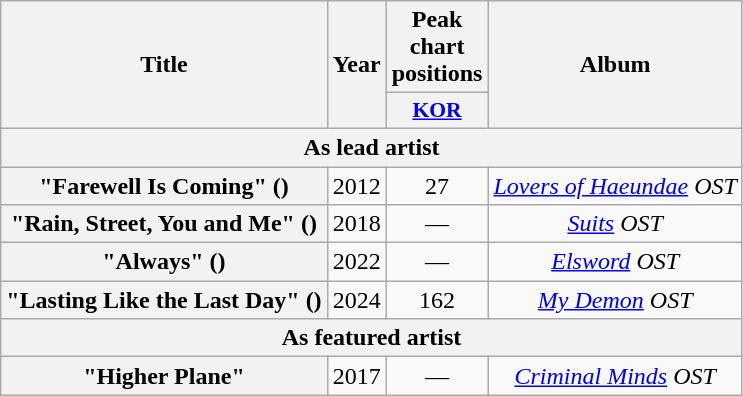<table class="wikitable plainrowheaders" style="text-align:center">
<tr>
<th rowspan="2" scope="col">Title</th>
<th rowspan="2" scope="col">Year</th>
<th scope="col">Peak chart positions</th>
<th rowspan="2" scope="col">Album</th>
</tr>
<tr>
<th scope="col" style="width:2.5em;font-size:90%"><a href='#'>KOR</a><br></th>
</tr>
<tr>
<th colspan="4">As lead artist</th>
</tr>
<tr>
<th scope="row">"Farewell Is Coming" ()</th>
<td>2012</td>
<td>27</td>
<td><em><a href='#'>Lovers of Haeundae</a> OST</em></td>
</tr>
<tr>
<th scope="row">"Rain, Street, You and Me" () </th>
<td>2018</td>
<td>—</td>
<td><em><a href='#'>Suits</a> OST</em></td>
</tr>
<tr>
<th scope="row">"Always" ()</th>
<td>2022</td>
<td>—</td>
<td><em><a href='#'>Elsword</a> OST</em></td>
</tr>
<tr>
<th scope="row">"Lasting Like the Last Day" ()</th>
<td>2024</td>
<td>162</td>
<td><em><a href='#'>My Demon</a> OST</em></td>
</tr>
<tr>
<th colspan="4">As featured artist</th>
</tr>
<tr>
<th scope="row">"Higher Plane" </th>
<td>2017</td>
<td>—</td>
<td><em><a href='#'>Criminal Minds</a> OST</em></td>
</tr>
</table>
